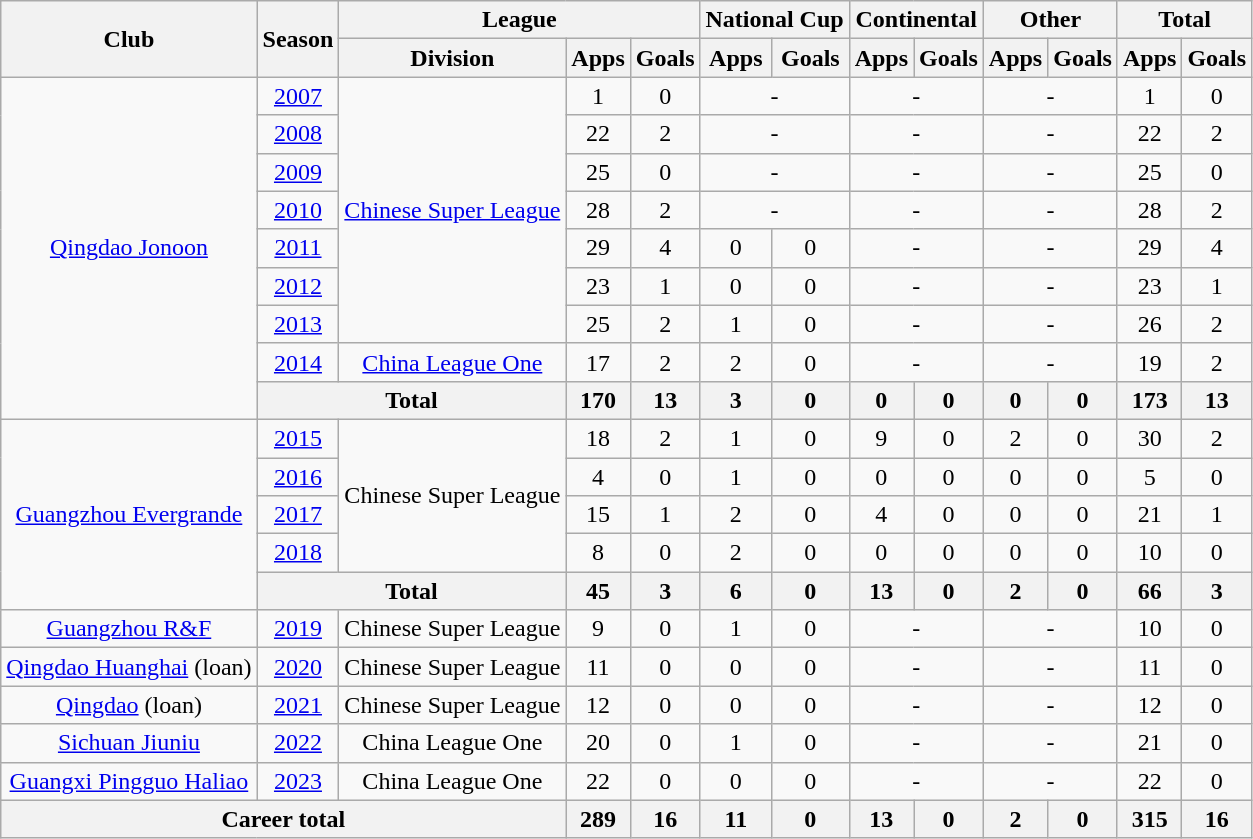<table class="wikitable" style="text-align: center">
<tr>
<th rowspan="2">Club</th>
<th rowspan="2">Season</th>
<th colspan="3">League</th>
<th colspan="2">National Cup</th>
<th colspan="2">Continental</th>
<th colspan="2">Other</th>
<th colspan="2">Total</th>
</tr>
<tr>
<th>Division</th>
<th>Apps</th>
<th>Goals</th>
<th>Apps</th>
<th>Goals</th>
<th>Apps</th>
<th>Goals</th>
<th>Apps</th>
<th>Goals</th>
<th>Apps</th>
<th>Goals</th>
</tr>
<tr>
<td rowspan="9"><a href='#'>Qingdao Jonoon</a></td>
<td><a href='#'>2007</a></td>
<td rowspan="7"><a href='#'>Chinese Super League</a></td>
<td>1</td>
<td>0</td>
<td colspan="2">-</td>
<td colspan="2">-</td>
<td colspan="2">-</td>
<td>1</td>
<td>0</td>
</tr>
<tr>
<td><a href='#'>2008</a></td>
<td>22</td>
<td>2</td>
<td colspan="2">-</td>
<td colspan="2">-</td>
<td colspan="2">-</td>
<td>22</td>
<td>2</td>
</tr>
<tr>
<td><a href='#'>2009</a></td>
<td>25</td>
<td>0</td>
<td colspan="2">-</td>
<td colspan="2">-</td>
<td colspan="2">-</td>
<td>25</td>
<td>0</td>
</tr>
<tr>
<td><a href='#'>2010</a></td>
<td>28</td>
<td>2</td>
<td colspan="2">-</td>
<td colspan="2">-</td>
<td colspan="2">-</td>
<td>28</td>
<td>2</td>
</tr>
<tr>
<td><a href='#'>2011</a></td>
<td>29</td>
<td>4</td>
<td>0</td>
<td>0</td>
<td colspan="2">-</td>
<td colspan="2">-</td>
<td>29</td>
<td>4</td>
</tr>
<tr>
<td><a href='#'>2012</a></td>
<td>23</td>
<td>1</td>
<td>0</td>
<td>0</td>
<td colspan="2">-</td>
<td colspan="2">-</td>
<td>23</td>
<td>1</td>
</tr>
<tr>
<td><a href='#'>2013</a></td>
<td>25</td>
<td>2</td>
<td>1</td>
<td>0</td>
<td colspan="2">-</td>
<td colspan="2">-</td>
<td>26</td>
<td>2</td>
</tr>
<tr>
<td><a href='#'>2014</a></td>
<td><a href='#'>China League One</a></td>
<td>17</td>
<td>2</td>
<td>2</td>
<td>0</td>
<td colspan="2">-</td>
<td colspan="2">-</td>
<td>19</td>
<td>2</td>
</tr>
<tr>
<th colspan="2"><strong>Total</strong></th>
<th>170</th>
<th>13</th>
<th>3</th>
<th>0</th>
<th>0</th>
<th>0</th>
<th>0</th>
<th>0</th>
<th>173</th>
<th>13</th>
</tr>
<tr>
<td rowspan="5"><a href='#'>Guangzhou Evergrande</a></td>
<td><a href='#'>2015</a></td>
<td rowspan="4">Chinese Super League</td>
<td>18</td>
<td>2</td>
<td>1</td>
<td>0</td>
<td>9</td>
<td>0</td>
<td>2</td>
<td>0</td>
<td>30</td>
<td>2</td>
</tr>
<tr>
<td><a href='#'>2016</a></td>
<td>4</td>
<td>0</td>
<td>1</td>
<td>0</td>
<td>0</td>
<td>0</td>
<td>0</td>
<td>0</td>
<td>5</td>
<td>0</td>
</tr>
<tr>
<td><a href='#'>2017</a></td>
<td>15</td>
<td>1</td>
<td>2</td>
<td>0</td>
<td>4</td>
<td>0</td>
<td>0</td>
<td>0</td>
<td>21</td>
<td>1</td>
</tr>
<tr>
<td><a href='#'>2018</a></td>
<td>8</td>
<td>0</td>
<td>2</td>
<td>0</td>
<td>0</td>
<td>0</td>
<td>0</td>
<td>0</td>
<td>10</td>
<td>0</td>
</tr>
<tr>
<th colspan="2"><strong>Total</strong></th>
<th>45</th>
<th>3</th>
<th>6</th>
<th>0</th>
<th>13</th>
<th>0</th>
<th>2</th>
<th>0</th>
<th>66</th>
<th>3</th>
</tr>
<tr>
<td rowspan="1"><a href='#'>Guangzhou R&F</a></td>
<td><a href='#'>2019</a></td>
<td>Chinese Super League</td>
<td>9</td>
<td>0</td>
<td>1</td>
<td>0</td>
<td colspan="2">-</td>
<td colspan="2">-</td>
<td>10</td>
<td>0</td>
</tr>
<tr>
<td><a href='#'>Qingdao Huanghai</a> (loan)</td>
<td><a href='#'>2020</a></td>
<td>Chinese Super League</td>
<td>11</td>
<td>0</td>
<td>0</td>
<td>0</td>
<td colspan="2">-</td>
<td colspan="2">-</td>
<td>11</td>
<td>0</td>
</tr>
<tr>
<td><a href='#'>Qingdao</a> (loan)</td>
<td><a href='#'>2021</a></td>
<td>Chinese Super League</td>
<td>12</td>
<td>0</td>
<td>0</td>
<td>0</td>
<td colspan="2">-</td>
<td colspan="2">-</td>
<td>12</td>
<td>0</td>
</tr>
<tr>
<td><a href='#'>Sichuan Jiuniu</a></td>
<td><a href='#'>2022</a></td>
<td>China League One</td>
<td>20</td>
<td>0</td>
<td>1</td>
<td>0</td>
<td colspan="2">-</td>
<td colspan="2">-</td>
<td>21</td>
<td>0</td>
</tr>
<tr>
<td><a href='#'>Guangxi Pingguo Haliao</a></td>
<td><a href='#'>2023</a></td>
<td>China League One</td>
<td>22</td>
<td>0</td>
<td>0</td>
<td>0</td>
<td colspan="2">-</td>
<td colspan="2">-</td>
<td>22</td>
<td>0</td>
</tr>
<tr>
<th colspan=3>Career total</th>
<th>289</th>
<th>16</th>
<th>11</th>
<th>0</th>
<th>13</th>
<th>0</th>
<th>2</th>
<th>0</th>
<th>315</th>
<th>16</th>
</tr>
</table>
